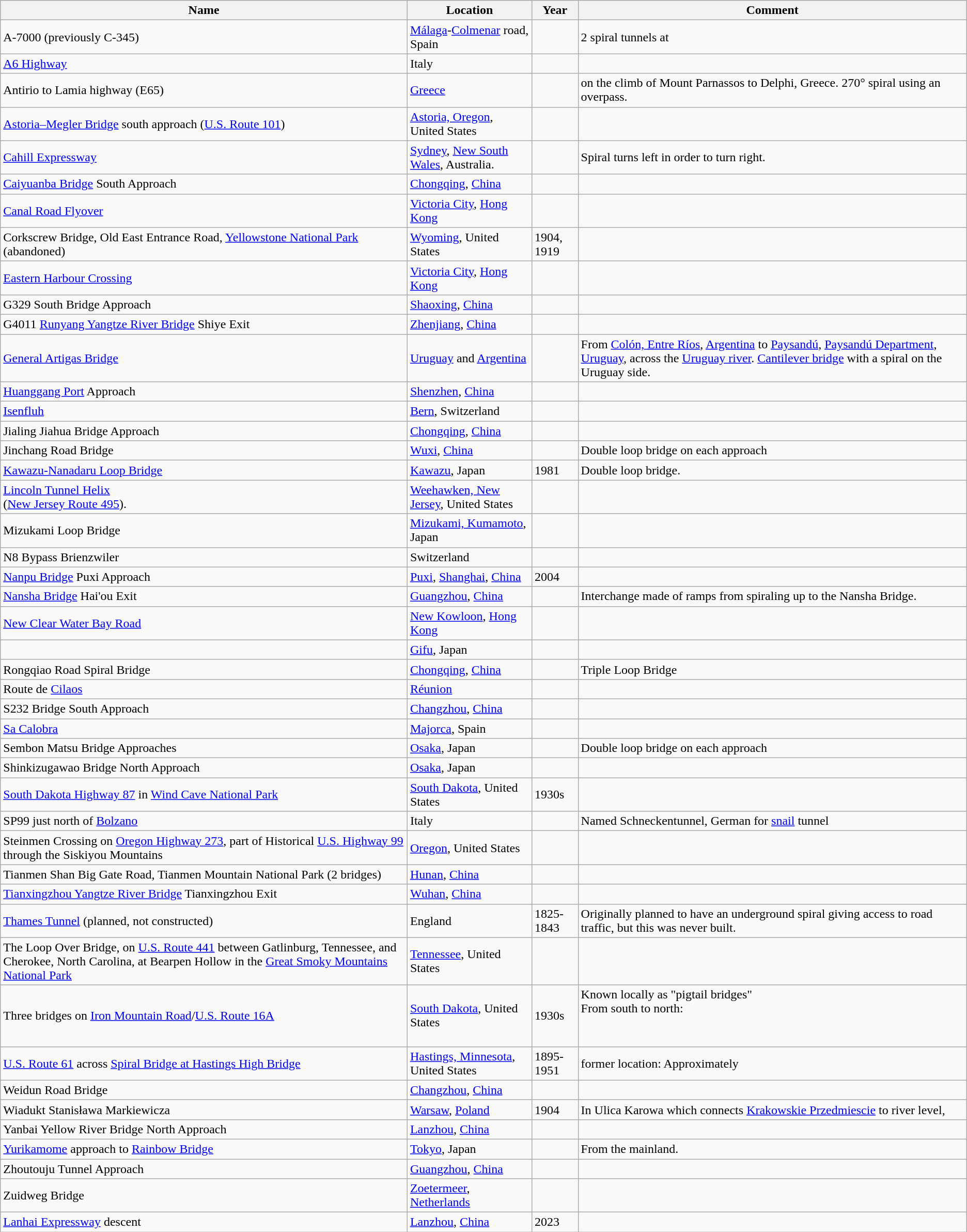<table class="wikitable sortable">
<tr>
<th>Name</th>
<th>Location</th>
<th>Year</th>
<th>Comment</th>
</tr>
<tr>
<td>A-7000 (previously C-345)</td>
<td> <a href='#'>Málaga</a>-<a href='#'>Colmenar</a> road, Spain</td>
<td></td>
<td>2 spiral tunnels at </td>
</tr>
<tr>
<td><a href='#'>A6 Highway</a></td>
<td> Italy</td>
<td></td>
<td></td>
</tr>
<tr>
<td>Antirio to Lamia highway (E65)</td>
<td> <a href='#'>Greece</a></td>
<td></td>
<td>on the climb of Mount Parnassos to Delphi, Greece. 270° spiral using an overpass.</td>
</tr>
<tr>
<td><a href='#'>Astoria–Megler Bridge</a> south approach (<a href='#'>U.S. Route 101</a>)</td>
<td> <a href='#'>Astoria, Oregon</a>, United States</td>
<td></td>
<td></td>
</tr>
<tr>
<td><a href='#'>Cahill Expressway</a></td>
<td> <a href='#'>Sydney</a>, <a href='#'>New South Wales</a>, Australia.</td>
<td></td>
<td>Spiral turns left in order to turn right.</td>
</tr>
<tr>
<td><a href='#'>Caiyuanba Bridge</a> South Approach</td>
<td> <a href='#'>Chongqing</a>, <a href='#'>China</a></td>
<td></td>
<td></td>
</tr>
<tr>
<td><a href='#'>Canal Road Flyover</a></td>
<td> <a href='#'>Victoria City</a>, <a href='#'>Hong Kong</a></td>
<td></td>
<td></td>
</tr>
<tr>
<td>Corkscrew Bridge, Old East Entrance Road, <a href='#'>Yellowstone National Park</a> (abandoned)</td>
<td> <a href='#'>Wyoming</a>, United States</td>
<td>1904, 1919</td>
<td></td>
</tr>
<tr>
<td><a href='#'>Eastern Harbour Crossing</a></td>
<td> <a href='#'>Victoria City</a>, <a href='#'>Hong Kong</a></td>
<td></td>
<td></td>
</tr>
<tr>
<td>G329 South Bridge Approach</td>
<td> <a href='#'>Shaoxing</a>, <a href='#'>China</a></td>
<td></td>
<td></td>
</tr>
<tr>
<td>G4011 <a href='#'>Runyang Yangtze River Bridge</a> Shiye Exit</td>
<td> <a href='#'>Zhenjiang</a>, <a href='#'>China</a></td>
<td></td>
<td></td>
</tr>
<tr>
<td><a href='#'>General Artigas Bridge</a></td>
<td> <a href='#'>Uruguay</a> and  <a href='#'>Argentina</a></td>
<td></td>
<td>From <a href='#'>Colón, Entre Ríos</a>, <a href='#'>Argentina</a> to <a href='#'>Paysandú</a>, <a href='#'>Paysandú Department</a>, <a href='#'>Uruguay</a>, across the <a href='#'>Uruguay river</a>. <a href='#'>Cantilever bridge</a> with a spiral on the Uruguay side.</td>
</tr>
<tr>
<td><a href='#'>Huanggang Port</a> Approach</td>
<td> <a href='#'>Shenzhen</a>, <a href='#'>China</a></td>
<td></td>
<td></td>
</tr>
<tr>
<td><a href='#'>Isenfluh</a></td>
<td> <a href='#'>Bern</a>, Switzerland</td>
<td></td>
<td></td>
</tr>
<tr>
<td>Jialing Jiahua Bridge Approach</td>
<td> <a href='#'>Chongqing</a>, <a href='#'>China</a></td>
<td></td>
<td></td>
</tr>
<tr>
<td>Jinchang Road Bridge</td>
<td> <a href='#'>Wuxi</a>, <a href='#'>China</a></td>
<td></td>
<td>Double loop bridge on each approach </td>
</tr>
<tr>
<td><a href='#'>Kawazu-Nanadaru Loop Bridge</a></td>
<td> <a href='#'>Kawazu</a>, Japan</td>
<td>1981</td>
<td>Double loop bridge. </td>
</tr>
<tr>
<td><a href='#'>Lincoln Tunnel Helix</a><br> (<a href='#'>New Jersey Route 495</a>).</td>
<td> <a href='#'>Weehawken, New Jersey</a>, United States</td>
<td></td>
<td><br></td>
</tr>
<tr>
<td>Mizukami Loop Bridge</td>
<td> <a href='#'>Mizukami, Kumamoto</a>, Japan</td>
<td></td>
<td></td>
</tr>
<tr>
<td>N8 Bypass Brienzwiler</td>
<td> Switzerland</td>
<td></td>
<td></td>
</tr>
<tr>
<td><a href='#'>Nanpu Bridge</a> Puxi Approach</td>
<td> <a href='#'>Puxi</a>, <a href='#'>Shanghai</a>, <a href='#'>China</a></td>
<td>2004</td>
<td></td>
</tr>
<tr>
<td><a href='#'>Nansha Bridge</a> Hai'ou Exit</td>
<td> <a href='#'>Guangzhou</a>, <a href='#'>China</a></td>
<td></td>
<td>Interchange made of ramps from  spiraling up to the Nansha Bridge. </td>
</tr>
<tr>
<td><a href='#'>New Clear Water Bay Road</a></td>
<td> <a href='#'>New Kowloon</a>, <a href='#'>Hong Kong</a></td>
<td></td>
<td></td>
</tr>
<tr>
<td></td>
<td> <a href='#'>Gifu</a>, Japan</td>
<td></td>
<td></td>
</tr>
<tr>
<td>Rongqiao Road Spiral Bridge</td>
<td> <a href='#'>Chongqing</a>, <a href='#'>China</a></td>
<td></td>
<td>Triple Loop Bridge </td>
</tr>
<tr>
<td>Route de <a href='#'>Cilaos</a></td>
<td> <a href='#'>Réunion</a></td>
<td></td>
<td></td>
</tr>
<tr>
<td>S232 Bridge South Approach</td>
<td> <a href='#'>Changzhou</a>, <a href='#'>China</a></td>
<td></td>
<td></td>
</tr>
<tr>
<td><a href='#'>Sa Calobra</a></td>
<td> <a href='#'>Majorca</a>, Spain</td>
<td></td>
<td></td>
</tr>
<tr>
<td>Sembon Matsu Bridge Approaches</td>
<td> <a href='#'>Osaka</a>, Japan</td>
<td></td>
<td>Double loop bridge on each approach </td>
</tr>
<tr>
<td>Shinkizugawao Bridge North Approach</td>
<td> <a href='#'>Osaka</a>, Japan</td>
<td></td>
<td></td>
</tr>
<tr>
<td><a href='#'>South Dakota Highway 87</a> in <a href='#'>Wind Cave National Park</a></td>
<td> <a href='#'>South Dakota</a>, United States</td>
<td>1930s</td>
<td></td>
</tr>
<tr>
<td>SP99 just north of <a href='#'>Bolzano</a></td>
<td> Italy</td>
<td></td>
<td>Named Schneckentunnel, German for <a href='#'>snail</a> tunnel</td>
</tr>
<tr>
<td>Steinmen Crossing on <a href='#'>Oregon Highway 273</a>, part of Historical <a href='#'>U.S. Highway 99</a> through the Siskiyou Mountains</td>
<td> <a href='#'>Oregon</a>, United States</td>
<td></td>
<td></td>
</tr>
<tr>
<td>Tianmen Shan Big Gate Road, Tianmen Mountain National Park (2 bridges)</td>
<td> <a href='#'>Hunan</a>, <a href='#'>China</a></td>
<td></td>
<td><br></td>
</tr>
<tr>
<td><a href='#'>Tianxingzhou Yangtze River Bridge</a> Tianxingzhou Exit</td>
<td> <a href='#'>Wuhan</a>, <a href='#'>China</a></td>
<td></td>
<td></td>
</tr>
<tr>
<td><a href='#'>Thames Tunnel</a> (planned, not constructed)</td>
<td> England</td>
<td>1825-1843</td>
<td>Originally planned to have an underground spiral giving access to road traffic, but this was never built.</td>
</tr>
<tr>
<td>The Loop Over Bridge, on <a href='#'>U.S. Route 441</a> between Gatlinburg, Tennessee, and Cherokee, North Carolina, at Bearpen Hollow in the <a href='#'>Great Smoky Mountains National Park</a></td>
<td> <a href='#'>Tennessee</a>, United States</td>
<td></td>
<td></td>
</tr>
<tr>
<td>Three bridges on <a href='#'>Iron Mountain Road</a>/<a href='#'>U.S. Route 16A</a></td>
<td> <a href='#'>South Dakota</a>, United States</td>
<td>1930s</td>
<td>Known locally as "pigtail bridges"<br>From south to north:<br><br><br></td>
</tr>
<tr>
<td><a href='#'>U.S. Route 61</a> across <a href='#'>Spiral Bridge at Hastings High Bridge</a></td>
<td> <a href='#'>Hastings, Minnesota</a>, United States</td>
<td>1895-1951</td>
<td>former location: Approximately </td>
</tr>
<tr>
<td>Weidun Road Bridge</td>
<td> <a href='#'>Changzhou</a>, <a href='#'>China</a></td>
<td></td>
<td></td>
</tr>
<tr>
<td>Wiadukt Stanisława Markiewicza</td>
<td> <a href='#'>Warsaw</a>, <a href='#'>Poland</a></td>
<td>1904</td>
<td>In Ulica Karowa which connects <a href='#'>Krakowskie Przedmiescie</a> to river level,</td>
</tr>
<tr>
<td>Yanbai Yellow River Bridge North Approach</td>
<td> <a href='#'>Lanzhou</a>, <a href='#'>China</a></td>
<td></td>
<td></td>
</tr>
<tr>
<td><a href='#'>Yurikamome</a> approach to <a href='#'>Rainbow Bridge</a></td>
<td> <a href='#'>Tokyo</a>, Japan</td>
<td></td>
<td>From the mainland.</td>
</tr>
<tr>
<td>Zhoutouju Tunnel Approach</td>
<td> <a href='#'>Guangzhou</a>, <a href='#'>China</a></td>
<td></td>
<td></td>
</tr>
<tr>
<td>Zuidweg Bridge</td>
<td> <a href='#'>Zoetermeer</a>, <a href='#'>Netherlands</a></td>
<td></td>
<td></td>
</tr>
<tr>
<td><a href='#'>Lanhai Expressway</a> descent</td>
<td> <a href='#'>Lanzhou</a>, <a href='#'>China</a></td>
<td>2023</td>
<td></td>
</tr>
</table>
